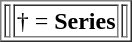<table style="float: right;" border="1">
<tr>
<td></td>
<td rowspan="2">† = <strong>Series</strong></td>
<td></td>
</tr>
</table>
